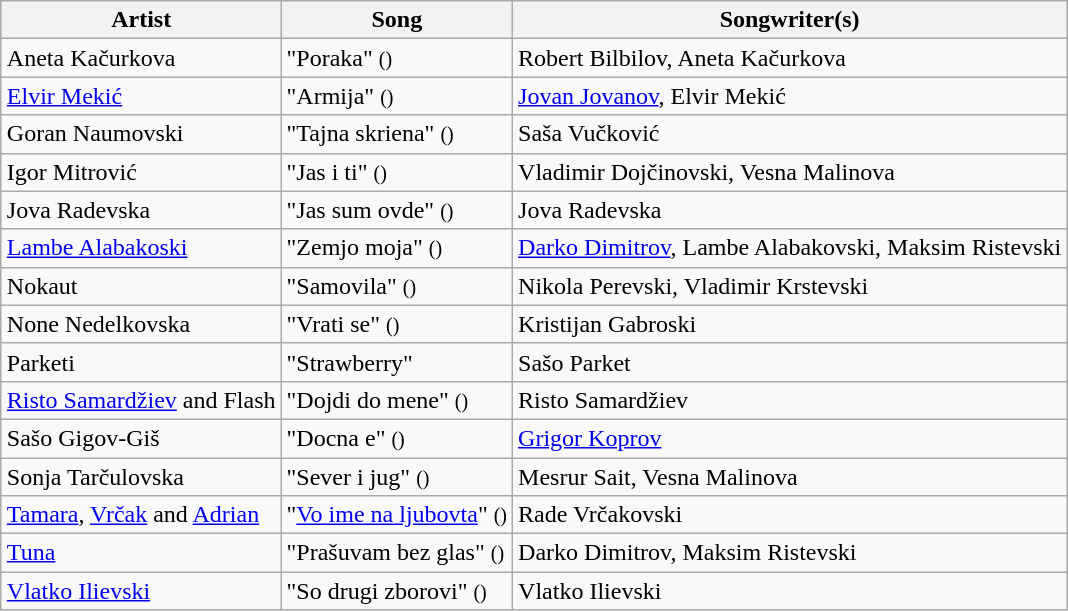<table class="sortable wikitable" style="margin: 1em auto 1em auto">
<tr>
<th>Artist</th>
<th>Song</th>
<th>Songwriter(s)</th>
</tr>
<tr>
<td>Aneta Kačurkova</td>
<td>"Poraka" <small>()</small></td>
<td>Robert Bilbilov, Aneta Kačurkova</td>
</tr>
<tr>
<td><a href='#'>Elvir Mekić</a></td>
<td>"Armija" <small>()</small></td>
<td><a href='#'>Jovan Jovanov</a>, Elvir Mekić</td>
</tr>
<tr>
<td>Goran Naumovski</td>
<td>"Tajna skriena" <small>()</small></td>
<td>Saša Vučković</td>
</tr>
<tr>
<td>Igor Mitrović</td>
<td>"Jas i ti" <small>()</small></td>
<td>Vladimir Dojčinovski, Vesna Malinova</td>
</tr>
<tr>
<td>Jova Radevska</td>
<td>"Jas sum ovde" <small>()</small></td>
<td>Jova Radevska</td>
</tr>
<tr>
<td><a href='#'>Lambe Alabakoski</a></td>
<td>"Zemjo moja" <small>()</small></td>
<td><a href='#'>Darko Dimitrov</a>, Lambe Alabakovski, Maksim Ristevski</td>
</tr>
<tr>
<td>Nokaut</td>
<td>"Samovila" <small>()</small></td>
<td>Nikola Perevski, Vladimir Krstevski</td>
</tr>
<tr>
<td>None Nedelkovska</td>
<td>"Vrati se" <small>()</small></td>
<td>Kristijan Gabroski</td>
</tr>
<tr>
<td>Parketi</td>
<td>"Strawberry"</td>
<td>Sašo Parket</td>
</tr>
<tr>
<td><a href='#'>Risto Samardžiev</a> and Flash</td>
<td>"Dojdi do mene" <small>()</small></td>
<td>Risto Samardžiev</td>
</tr>
<tr>
<td>Sašo Gigov-Giš</td>
<td>"Docna e" <small>()</small></td>
<td><a href='#'>Grigor Koprov</a></td>
</tr>
<tr>
<td>Sonja Tarčulovska</td>
<td>"Sever i jug" <small>()</small></td>
<td>Mesrur Sait, Vesna Malinova</td>
</tr>
<tr>
<td><a href='#'>Tamara</a>, <a href='#'>Vrčak</a> and <a href='#'>Adrian</a></td>
<td>"<a href='#'>Vo ime na ljubovta</a>" <small>()</small></td>
<td>Rade Vrčakovski</td>
</tr>
<tr>
<td><a href='#'>Tuna</a></td>
<td>"Prašuvam bez glas" <small>()</small></td>
<td>Darko Dimitrov, Maksim Ristevski</td>
</tr>
<tr>
<td><a href='#'>Vlatko Ilievski</a></td>
<td>"So drugi zborovi" <small>()</small></td>
<td>Vlatko Ilievski</td>
</tr>
</table>
